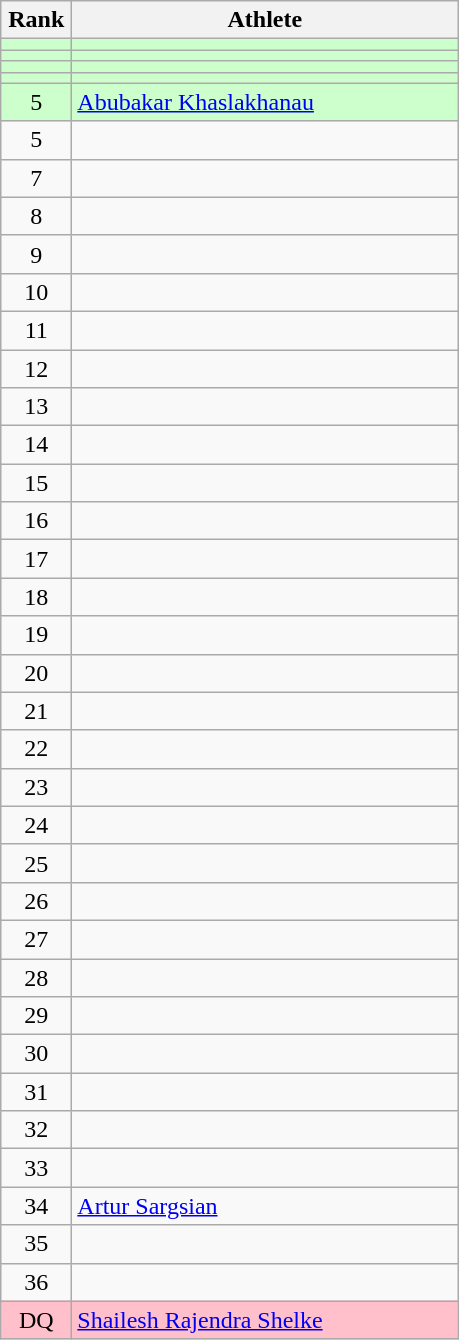<table class="wikitable" style="text-align: center;">
<tr>
<th width=40>Rank</th>
<th width=250>Athlete</th>
</tr>
<tr bgcolor=#ccffcc>
<td></td>
<td align="left"></td>
</tr>
<tr bgcolor=#ccffcc>
<td></td>
<td align="left"></td>
</tr>
<tr bgcolor=#ccffcc>
<td></td>
<td align="left"></td>
</tr>
<tr bgcolor=#ccffcc>
<td></td>
<td align="left"></td>
</tr>
<tr bgcolor=#ccffcc>
<td>5</td>
<td align="left"> <a href='#'>Abubakar Khaslakhanau</a> </td>
</tr>
<tr>
<td>5</td>
<td align="left"></td>
</tr>
<tr>
<td>7</td>
<td align="left"></td>
</tr>
<tr>
<td>8</td>
<td align="left"></td>
</tr>
<tr>
<td>9</td>
<td align="left"></td>
</tr>
<tr>
<td>10</td>
<td align="left"></td>
</tr>
<tr>
<td>11</td>
<td align="left"></td>
</tr>
<tr>
<td>12</td>
<td align="left"></td>
</tr>
<tr>
<td>13</td>
<td align="left"></td>
</tr>
<tr>
<td>14</td>
<td align="left"></td>
</tr>
<tr>
<td>15</td>
<td align="left"></td>
</tr>
<tr>
<td>16</td>
<td align="left"></td>
</tr>
<tr>
<td>17</td>
<td align="left"></td>
</tr>
<tr>
<td>18</td>
<td align="left"></td>
</tr>
<tr>
<td>19</td>
<td align="left"></td>
</tr>
<tr>
<td>20</td>
<td align="left"></td>
</tr>
<tr>
<td>21</td>
<td align="left"></td>
</tr>
<tr>
<td>22</td>
<td align="left"></td>
</tr>
<tr>
<td>23</td>
<td align="left"></td>
</tr>
<tr>
<td>24</td>
<td align="left"></td>
</tr>
<tr>
<td>25</td>
<td align="left"></td>
</tr>
<tr>
<td>26</td>
<td align="left"></td>
</tr>
<tr>
<td>27</td>
<td align="left"></td>
</tr>
<tr>
<td>28</td>
<td align="left"></td>
</tr>
<tr>
<td>29</td>
<td align="left"></td>
</tr>
<tr>
<td>30</td>
<td align="left"></td>
</tr>
<tr>
<td>31</td>
<td align="left"></td>
</tr>
<tr>
<td>32</td>
<td align="left"></td>
</tr>
<tr>
<td>33</td>
<td align="left"></td>
</tr>
<tr>
<td>34</td>
<td align="left"> <a href='#'>Artur Sargsian</a> </td>
</tr>
<tr>
<td>35</td>
<td align="left"></td>
</tr>
<tr>
<td>36</td>
<td align="left"></td>
</tr>
<tr bgcolor=pink>
<td>DQ</td>
<td align="left"> <a href='#'>Shailesh Rajendra Shelke</a> </td>
</tr>
</table>
